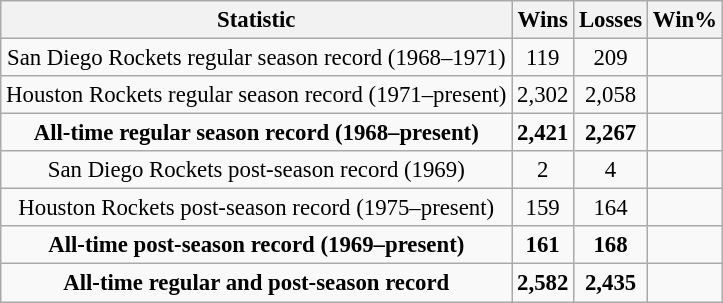<table class="wikitable" style="text-align:center; font-size:95%">
<tr>
<th>Statistic</th>
<th>Wins</th>
<th>Losses</th>
<th>Win%</th>
</tr>
<tr>
<td>San Diego Rockets regular season record (1968–1971)</td>
<td>119</td>
<td>209</td>
<td></td>
</tr>
<tr>
<td>Houston Rockets regular season record (1971–present)</td>
<td>2,302</td>
<td>2,058</td>
<td></td>
</tr>
<tr>
<td><strong>All-time regular season record (1968–present)</strong></td>
<td><strong>2,421</strong></td>
<td><strong>2,267</strong></td>
<td><strong></strong></td>
</tr>
<tr>
<td>San Diego Rockets post-season record (1969)</td>
<td>2</td>
<td>4</td>
<td></td>
</tr>
<tr>
<td>Houston Rockets post-season record (1975–present)</td>
<td>159</td>
<td>164</td>
<td></td>
</tr>
<tr>
<td><strong>All-time post-season record (1969–present)</strong></td>
<td><strong>161</strong></td>
<td><strong>168</strong></td>
<td><strong></strong></td>
</tr>
<tr>
<td><strong>All-time regular and post-season record</strong></td>
<td><strong>2,582</strong></td>
<td><strong>2,435</strong></td>
<td><strong></strong></td>
</tr>
</table>
